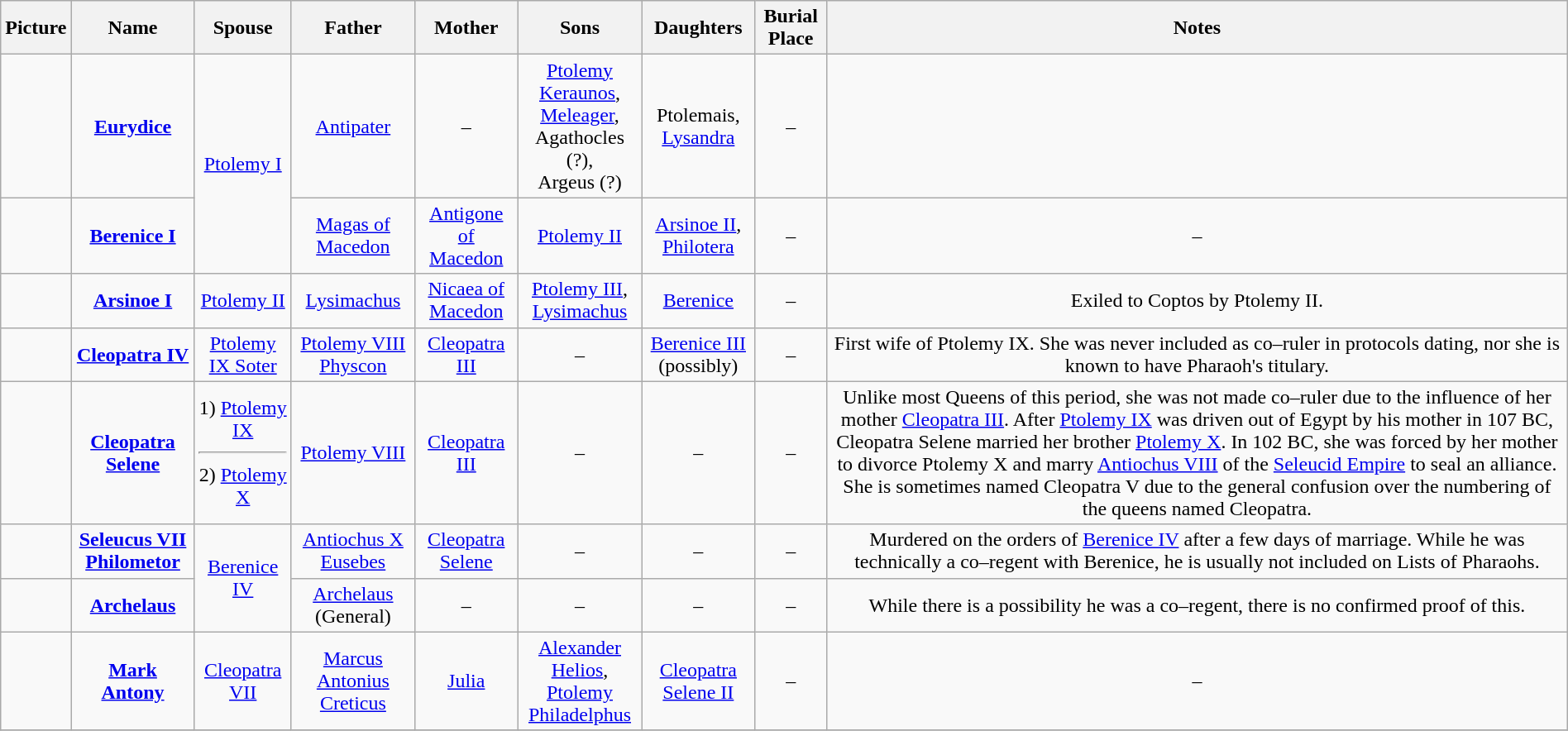<table width=100% class="wikitable" style="text-align:center;">
<tr>
<th>Picture</th>
<th>Name</th>
<th>Spouse</th>
<th>Father</th>
<th>Mother</th>
<th>Sons</th>
<th>Daughters</th>
<th>Burial Place</th>
<th>Notes</th>
</tr>
<tr>
<td></td>
<td><strong><a href='#'>Eurydice</a></strong></td>
<td rowspan=2><a href='#'>Ptolemy I</a></td>
<td><a href='#'>Antipater</a></td>
<td>–</td>
<td><a href='#'>Ptolemy Keraunos</a>,<br><a href='#'>Meleager</a>,<br>Agathocles (?),<br>Argeus (?)</td>
<td>Ptolemais, <a href='#'>Lysandra</a></td>
<td>–</td>
<td></td>
</tr>
<tr>
<td></td>
<td><strong><a href='#'>Berenice I</a></strong></td>
<td><a href='#'>Magas of Macedon</a></td>
<td><a href='#'>Antigone of Macedon</a></td>
<td><a href='#'>Ptolemy II</a></td>
<td><a href='#'>Arsinoe II</a>, <a href='#'>Philotera</a></td>
<td>–</td>
<td>–</td>
</tr>
<tr>
<td></td>
<td><strong><a href='#'>Arsinoe I</a></strong></td>
<td><a href='#'>Ptolemy II</a></td>
<td><a href='#'>Lysimachus</a></td>
<td><a href='#'>Nicaea of Macedon</a></td>
<td><a href='#'>Ptolemy III</a>,<br><a href='#'>Lysimachus</a></td>
<td><a href='#'>Berenice</a></td>
<td>–</td>
<td>Exiled to Coptos by Ptolemy II.</td>
</tr>
<tr>
<td></td>
<td><strong><a href='#'>Cleopatra IV</a></strong></td>
<td><a href='#'>Ptolemy IX Soter</a></td>
<td><a href='#'>Ptolemy VIII Physcon</a></td>
<td><a href='#'>Cleopatra III</a></td>
<td>–</td>
<td><a href='#'>Berenice III</a> (possibly)</td>
<td>–</td>
<td>First wife of Ptolemy IX. She was never included as co–ruler in protocols dating, nor she is known to have Pharaoh's titulary.</td>
</tr>
<tr>
<td></td>
<td><strong><a href='#'>Cleopatra Selene</a></strong></td>
<td>1) <a href='#'>Ptolemy IX</a><br><hr>2) <a href='#'>Ptolemy X</a></td>
<td><a href='#'>Ptolemy VIII</a></td>
<td><a href='#'>Cleopatra III</a></td>
<td>–</td>
<td>–</td>
<td>–</td>
<td>Unlike most Queens of this period, she was not made co–ruler due to the influence of her mother <a href='#'>Cleopatra III</a>. After <a href='#'>Ptolemy IX</a> was driven out of Egypt by his mother in 107 BC, Cleopatra Selene married her brother <a href='#'>Ptolemy X</a>. In 102 BC, she was forced by her mother to divorce Ptolemy X and marry <a href='#'>Antiochus VIII</a> of the <a href='#'>Seleucid Empire</a> to seal an alliance. She is sometimes named Cleopatra V due to the general confusion over the numbering of the queens named Cleopatra.</td>
</tr>
<tr>
<td></td>
<td><strong><a href='#'>Seleucus VII Philometor</a></strong></td>
<td rowspan=2><a href='#'>Berenice IV</a></td>
<td><a href='#'>Antiochus X Eusebes</a></td>
<td><a href='#'>Cleopatra Selene</a></td>
<td>–</td>
<td>–</td>
<td>–</td>
<td>Murdered on the orders of <a href='#'>Berenice IV</a> after a few days of marriage. While he was technically a co–regent with Berenice, he is usually not included on Lists of Pharaohs.</td>
</tr>
<tr>
<td></td>
<td><strong><a href='#'>Archelaus</a></strong><br></td>
<td><a href='#'>Archelaus</a> (General)</td>
<td>–</td>
<td>–</td>
<td>–</td>
<td>–</td>
<td>While there is a possibility he was a co–regent, there is no confirmed proof of this.</td>
</tr>
<tr>
<td></td>
<td><strong><a href='#'>Mark Antony</a></strong></td>
<td><a href='#'>Cleopatra VII</a></td>
<td><a href='#'>Marcus Antonius Creticus</a></td>
<td><a href='#'>Julia</a></td>
<td><a href='#'>Alexander Helios</a>,<br><a href='#'>Ptolemy Philadelphus</a></td>
<td><a href='#'>Cleopatra Selene II</a></td>
<td>–</td>
<td>–</td>
</tr>
<tr>
</tr>
</table>
